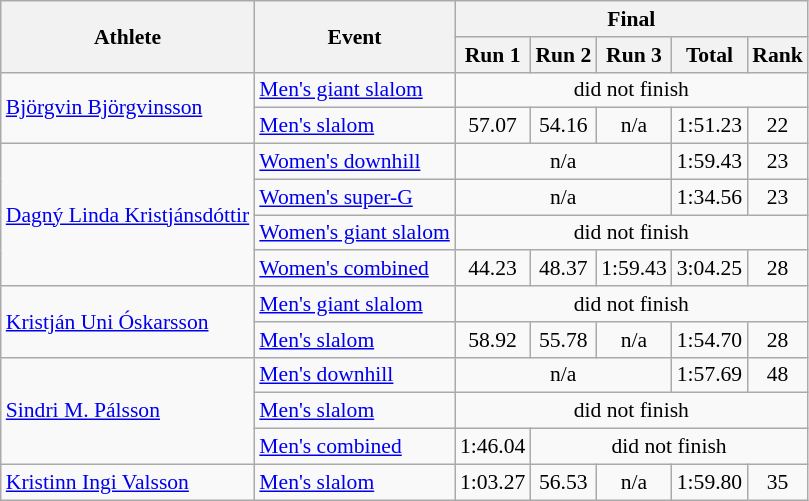<table class="wikitable" style="font-size:90%">
<tr>
<th rowspan="2">Athlete</th>
<th rowspan="2">Event</th>
<th colspan="5">Final</th>
</tr>
<tr>
<th>Run 1</th>
<th>Run 2</th>
<th>Run 3</th>
<th>Total</th>
<th>Rank</th>
</tr>
<tr>
<td rowspan=2><a href='#'>Björgvin Björgvinsson</a></td>
<td><a href='#'>Men's giant slalom</a></td>
<td colspan=5 align="center">did not finish</td>
</tr>
<tr>
<td><a href='#'>Men's slalom</a></td>
<td align="center">57.07</td>
<td align="center">54.16</td>
<td align="center">n/a</td>
<td align="center">1:51.23</td>
<td align="center">22</td>
</tr>
<tr>
<td rowspan=4><a href='#'>Dagný Linda Kristjánsdóttir</a></td>
<td><a href='#'>Women's downhill</a></td>
<td colspan=3 align="center">n/a</td>
<td align="center">1:59.43</td>
<td align="center">23</td>
</tr>
<tr>
<td><a href='#'>Women's super-G</a></td>
<td colspan=3 align="center">n/a</td>
<td align="center">1:34.56</td>
<td align="center">23</td>
</tr>
<tr>
<td><a href='#'>Women's giant slalom</a></td>
<td colspan=5 align="center">did not finish</td>
</tr>
<tr>
<td><a href='#'>Women's combined</a></td>
<td align="center">44.23</td>
<td align="center">48.37</td>
<td align="center">1:59.43</td>
<td align="center">3:04.25</td>
<td align="center">28</td>
</tr>
<tr>
<td rowspan=2><a href='#'>Kristján Uni Óskarsson</a></td>
<td><a href='#'>Men's giant slalom</a></td>
<td colspan=5 align="center">did not finish</td>
</tr>
<tr>
<td><a href='#'>Men's slalom</a></td>
<td align="center">58.92</td>
<td align="center">55.78</td>
<td align="center">n/a</td>
<td align="center">1:54.70</td>
<td align="center">28</td>
</tr>
<tr>
<td rowspan=3><a href='#'>Sindri M. Pálsson</a></td>
<td><a href='#'>Men's downhill</a></td>
<td colspan=3 align="center">n/a</td>
<td align="center">1:57.69</td>
<td align="center">48</td>
</tr>
<tr>
<td><a href='#'>Men's slalom</a></td>
<td colspan=5 align="center">did not finish</td>
</tr>
<tr>
<td><a href='#'>Men's combined</a></td>
<td align="center">1:46.04</td>
<td colspan=4 align="center">did not finish</td>
</tr>
<tr>
<td><a href='#'>Kristinn Ingi Valsson</a></td>
<td><a href='#'>Men's slalom</a></td>
<td align="center">1:03.27</td>
<td align="center">56.53</td>
<td align="center">n/a</td>
<td align="center">1:59.80</td>
<td align="center">35</td>
</tr>
</table>
